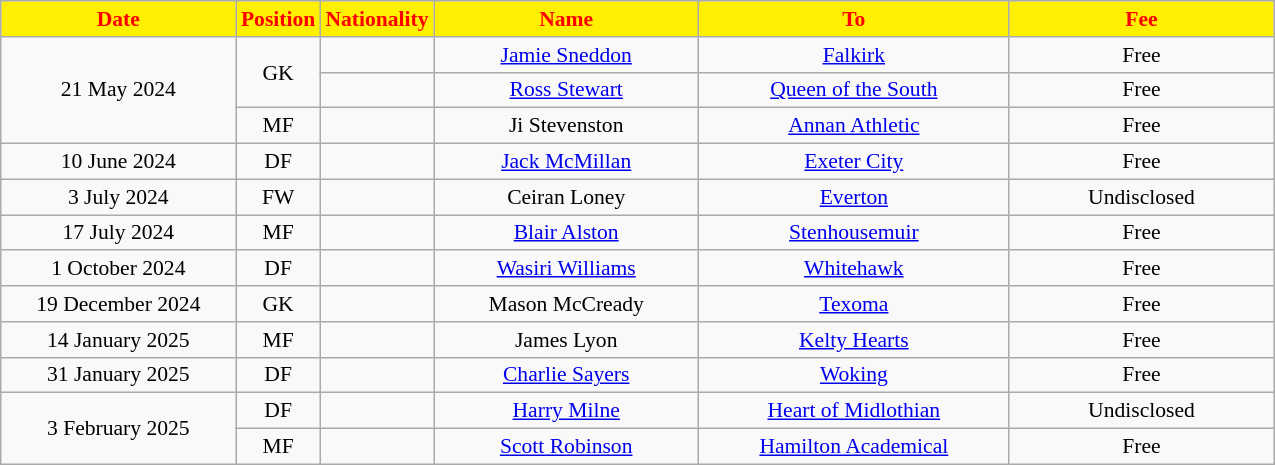<table class="wikitable"  style="text-align:center; font-size:90%; ">
<tr>
<th style="background:#FFEF00; color:red; width:150px;">Date</th>
<th style="background:#FFEF00; color:red; width:45px;">Position</th>
<th style="background:#FFEF00; color:red; width:45px;">Nationality</th>
<th style="background:#FFEF00; color:red; width:170px;">Name</th>
<th style="background:#FFEF00; color:red; width:200px;">To</th>
<th style="background:#FFEF00; color:red; width:170px;">Fee</th>
</tr>
<tr>
<td rowspan=3>21 May 2024</td>
<td rowspan=2>GK</td>
<td></td>
<td><a href='#'>Jamie Sneddon</a></td>
<td><a href='#'>Falkirk</a></td>
<td>Free</td>
</tr>
<tr>
<td></td>
<td><a href='#'>Ross Stewart</a></td>
<td><a href='#'>Queen of the South</a></td>
<td>Free</td>
</tr>
<tr>
<td>MF</td>
<td></td>
<td>Ji Stevenston</td>
<td><a href='#'>Annan Athletic</a></td>
<td>Free</td>
</tr>
<tr>
<td>10 June 2024</td>
<td>DF</td>
<td></td>
<td><a href='#'>Jack McMillan</a></td>
<td><a href='#'>Exeter City</a></td>
<td>Free</td>
</tr>
<tr>
<td>3 July 2024</td>
<td>FW</td>
<td></td>
<td>Ceiran Loney</td>
<td><a href='#'>Everton</a></td>
<td>Undisclosed</td>
</tr>
<tr>
<td>17 July 2024</td>
<td>MF</td>
<td></td>
<td><a href='#'>Blair Alston</a></td>
<td><a href='#'>Stenhousemuir</a></td>
<td>Free</td>
</tr>
<tr>
<td>1 October 2024</td>
<td>DF</td>
<td></td>
<td><a href='#'>Wasiri Williams</a></td>
<td><a href='#'>Whitehawk</a></td>
<td>Free</td>
</tr>
<tr>
<td>19 December 2024</td>
<td>GK</td>
<td></td>
<td>Mason McCready</td>
<td><a href='#'>Texoma</a></td>
<td>Free</td>
</tr>
<tr>
<td>14 January 2025</td>
<td>MF</td>
<td></td>
<td>James Lyon</td>
<td><a href='#'>Kelty Hearts</a></td>
<td>Free</td>
</tr>
<tr>
<td>31 January 2025</td>
<td>DF</td>
<td></td>
<td><a href='#'>Charlie Sayers</a></td>
<td><a href='#'>Woking</a></td>
<td>Free</td>
</tr>
<tr>
<td rowspan=2>3 February 2025</td>
<td>DF</td>
<td></td>
<td><a href='#'>Harry Milne</a></td>
<td><a href='#'>Heart of Midlothian</a></td>
<td>Undisclosed</td>
</tr>
<tr>
<td>MF</td>
<td></td>
<td><a href='#'>Scott Robinson</a></td>
<td><a href='#'>Hamilton Academical</a></td>
<td>Free</td>
</tr>
</table>
